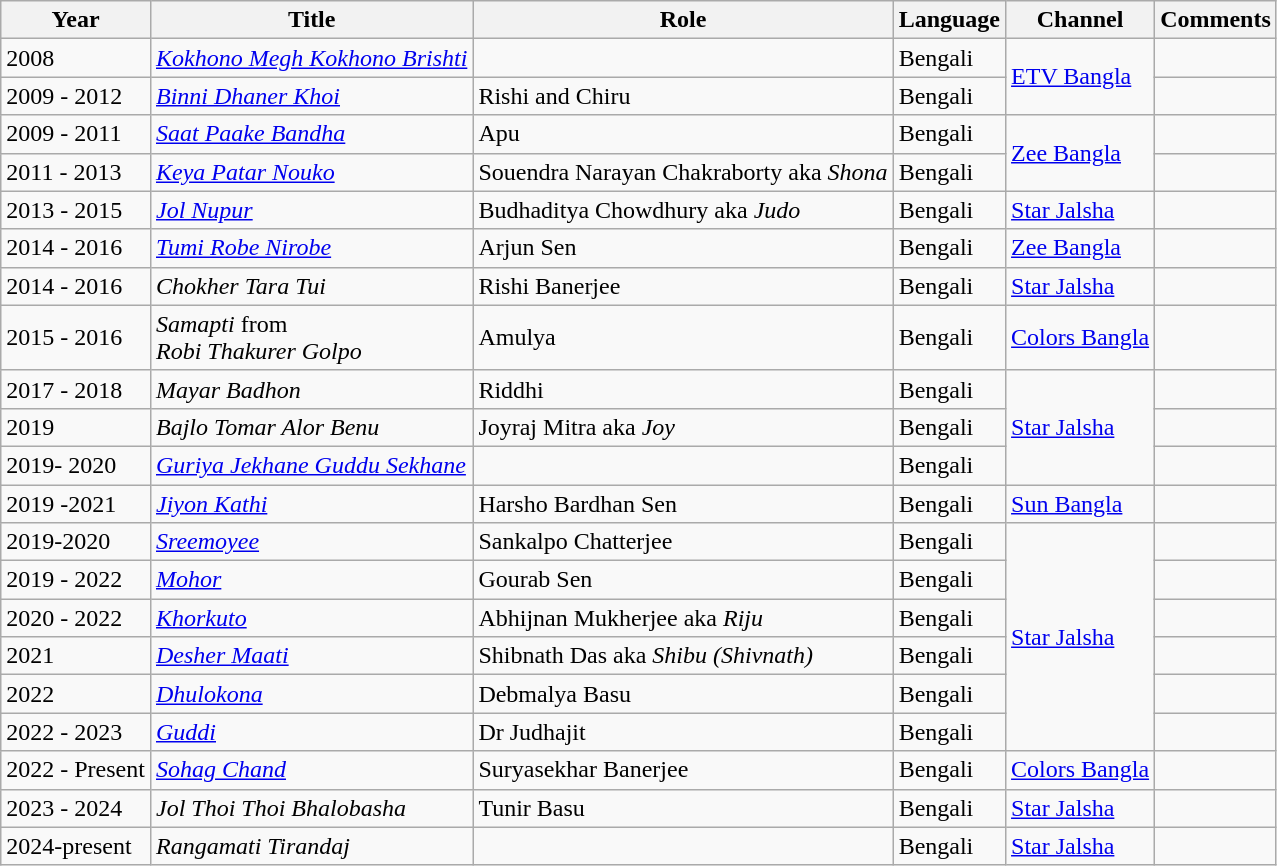<table class="wikitable">
<tr>
<th>Year</th>
<th>Title</th>
<th>Role</th>
<th>Language</th>
<th>Channel</th>
<th>Comments</th>
</tr>
<tr>
<td>2008</td>
<td><em><a href='#'>Kokhono Megh Kokhono Brishti</a></em></td>
<td></td>
<td>Bengali</td>
<td rowspan="2"><a href='#'>ETV Bangla</a></td>
<td></td>
</tr>
<tr>
<td>2009 - 2012</td>
<td><em><a href='#'>Binni Dhaner Khoi</a></em></td>
<td>Rishi and Chiru</td>
<td>Bengali</td>
<td></td>
</tr>
<tr>
<td>2009 - 2011</td>
<td><a href='#'><em>Saat Paake Bandha</em></a></td>
<td>Apu</td>
<td>Bengali</td>
<td rowspan="2"><a href='#'>Zee Bangla</a></td>
<td></td>
</tr>
<tr>
<td>2011 - 2013</td>
<td><em><a href='#'>Keya Patar Nouko</a></em></td>
<td>Souendra Narayan Chakraborty aka <em>Shona</em></td>
<td>Bengali</td>
<td></td>
</tr>
<tr>
<td>2013 - 2015</td>
<td><em><a href='#'>Jol Nupur</a></em></td>
<td>Budhaditya Chowdhury aka <em>Judo</em></td>
<td>Bengali</td>
<td><a href='#'>Star Jalsha</a></td>
<td></td>
</tr>
<tr>
<td>2014 - 2016</td>
<td><a href='#'><em>Tumi Robe Nirobe</em></a></td>
<td>Arjun Sen</td>
<td>Bengali</td>
<td><a href='#'>Zee Bangla</a></td>
<td></td>
</tr>
<tr>
<td>2014 - 2016</td>
<td><em>Chokher Tara Tui</em></td>
<td>Rishi Banerjee</td>
<td>Bengali</td>
<td><a href='#'>Star Jalsha</a></td>
<td></td>
</tr>
<tr>
<td>2015 - 2016</td>
<td><em>Samapti</em> from<br><em>Robi Thakurer Golpo</em></td>
<td>Amulya</td>
<td>Bengali</td>
<td><a href='#'>Colors Bangla</a></td>
<td></td>
</tr>
<tr>
<td>2017 - 2018</td>
<td><em>Mayar Badhon</em></td>
<td>Riddhi</td>
<td>Bengali</td>
<td rowspan="3"><a href='#'>Star Jalsha</a></td>
<td></td>
</tr>
<tr>
<td>2019</td>
<td><em>Bajlo Tomar Alor Benu</em></td>
<td>Joyraj Mitra aka <em>Joy</em></td>
<td>Bengali</td>
<td></td>
</tr>
<tr>
<td>2019- 2020</td>
<td><em><a href='#'>Guriya Jekhane Guddu Sekhane</a></em></td>
<td></td>
<td>Bengali</td>
<td></td>
</tr>
<tr>
<td>2019 -2021</td>
<td><em><a href='#'>Jiyon Kathi</a></em></td>
<td>Harsho Bardhan Sen</td>
<td>Bengali</td>
<td><a href='#'>Sun Bangla</a></td>
<td></td>
</tr>
<tr>
<td>2019-2020</td>
<td><em><a href='#'>Sreemoyee</a></em></td>
<td>Sankalpo Chatterjee</td>
<td>Bengali</td>
<td rowspan="6"><a href='#'>Star Jalsha</a></td>
<td></td>
</tr>
<tr>
<td>2019 - 2022</td>
<td><a href='#'> <em>Mohor</em></a></td>
<td>Gourab Sen</td>
<td>Bengali</td>
<td></td>
</tr>
<tr>
<td>2020 - 2022</td>
<td><em><a href='#'>Khorkuto</a></em></td>
<td>Abhijnan Mukherjee aka <em>Riju</em></td>
<td>Bengali</td>
<td></td>
</tr>
<tr>
<td>2021</td>
<td><em><a href='#'>Desher Maati</a></em></td>
<td>Shibnath Das aka <em>Shibu (Shivnath)</em></td>
<td>Bengali</td>
<td></td>
</tr>
<tr>
<td>2022</td>
<td><em><a href='#'>Dhulokona</a></em></td>
<td>Debmalya Basu</td>
<td>Bengali</td>
<td></td>
</tr>
<tr>
<td>2022 - 2023</td>
<td><a href='#'><em>Guddi</em></a></td>
<td>Dr Judhajit</td>
<td>Bengali</td>
<td></td>
</tr>
<tr>
<td>2022 - Present</td>
<td><em><a href='#'>Sohag Chand</a></em></td>
<td>Suryasekhar Banerjee</td>
<td>Bengali</td>
<td><a href='#'>Colors Bangla</a></td>
<td></td>
</tr>
<tr>
<td>2023 - 2024</td>
<td><em>Jol Thoi Thoi Bhalobasha</em></td>
<td>Tunir Basu</td>
<td>Bengali</td>
<td><a href='#'>Star Jalsha</a></td>
<td></td>
</tr>
<tr>
<td>2024-present</td>
<td><em>Rangamati Tirandaj</em></td>
<td></td>
<td>Bengali</td>
<td><a href='#'>Star Jalsha</a></td>
<td></td>
</tr>
</table>
